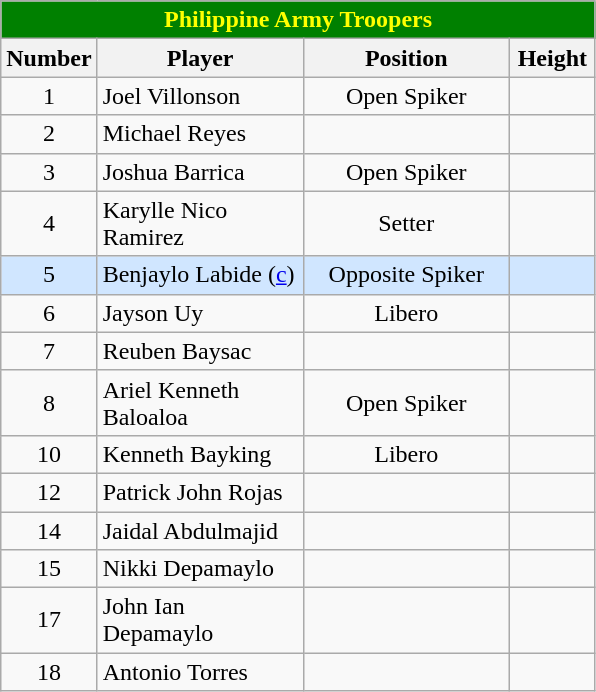<table class="wikitable sortable" style="text-align:center;">
<tr>
<th colspan="5" style= "background: green; color: yellow; text-align: center"><strong>Philippine Army Troopers</strong></th>
</tr>
<tr>
<th width=3px>Number</th>
<th width=130px>Player</th>
<th width=130px>Position</th>
<th width=50px>Height</th>
</tr>
<tr>
<td>1</td>
<td style="text-align: left">Joel Villonson</td>
<td>Open Spiker</td>
<td></td>
</tr>
<tr>
<td>2</td>
<td style="text-align: left">Michael Reyes</td>
<td></td>
<td></td>
</tr>
<tr>
<td>3</td>
<td style="text-align: left">Joshua Barrica</td>
<td>Open Spiker</td>
<td></td>
</tr>
<tr>
<td>4</td>
<td style="text-align: left">Karylle Nico Ramirez</td>
<td>Setter</td>
<td></td>
</tr>
<tr bgcolor=#D0E6FF>
<td>5</td>
<td style="text-align: left">Benjaylo Labide (<a href='#'>c</a>)</td>
<td>Opposite Spiker</td>
<td></td>
</tr>
<tr>
<td>6</td>
<td style="text-align: left">Jayson Uy</td>
<td>Libero</td>
<td></td>
</tr>
<tr>
<td>7</td>
<td style="text-align: left">Reuben Baysac</td>
<td></td>
<td></td>
</tr>
<tr>
<td>8</td>
<td style="text-align: left">Ariel Kenneth Baloaloa</td>
<td>Open Spiker</td>
<td></td>
</tr>
<tr>
<td>10</td>
<td style="text-align: left">Kenneth Bayking</td>
<td>Libero</td>
<td></td>
</tr>
<tr>
<td>12</td>
<td style="text-align: left">Patrick John Rojas</td>
<td></td>
<td></td>
</tr>
<tr>
<td>14</td>
<td style="text-align: left">Jaidal Abdulmajid</td>
<td></td>
<td></td>
</tr>
<tr>
<td>15</td>
<td style="text-align: left">Nikki Depamaylo</td>
<td></td>
<td></td>
</tr>
<tr>
<td>17</td>
<td style="text-align: left">John Ian Depamaylo</td>
<td></td>
<td></td>
</tr>
<tr>
<td>18</td>
<td style="text-align: left">Antonio Torres</td>
<td></td>
<td></td>
</tr>
</table>
